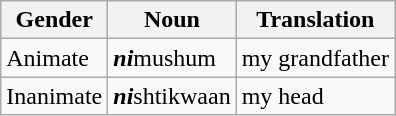<table class="wikitable">
<tr>
<th>Gender</th>
<th>Noun</th>
<th>Translation</th>
</tr>
<tr>
<td>Animate</td>
<td><strong><em>ni</em></strong>mushum</td>
<td>my grandfather</td>
</tr>
<tr>
<td>Inanimate</td>
<td><strong><em>ni</em></strong>shtikwaan</td>
<td>my head</td>
</tr>
</table>
